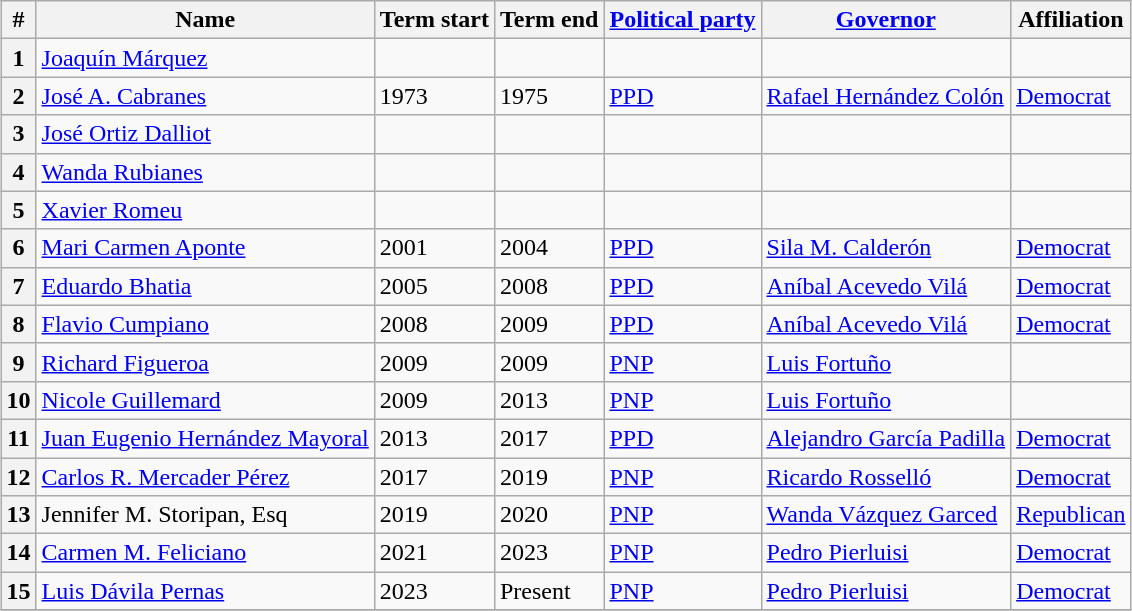<table class="wikitable sortable" style="margin: 0 auto">
<tr>
<th>#</th>
<th>Name</th>
<th>Term start</th>
<th>Term end</th>
<th><a href='#'>Political party</a></th>
<th><a href='#'>Governor</a></th>
<th>Affiliation</th>
</tr>
<tr>
<th>1</th>
<td><a href='#'>Joaquín Márquez</a></td>
<td></td>
<td></td>
<td></td>
<td></td>
<td></td>
</tr>
<tr>
<th>2</th>
<td><a href='#'>José A. Cabranes</a></td>
<td>1973</td>
<td>1975</td>
<td><a href='#'>PPD</a></td>
<td><a href='#'>Rafael Hernández Colón</a></td>
<td><a href='#'>Democrat</a></td>
</tr>
<tr>
<th>3</th>
<td><a href='#'>José Ortiz Dalliot</a></td>
<td></td>
<td></td>
<td></td>
<td></td>
<td></td>
</tr>
<tr>
<th>4</th>
<td><a href='#'>Wanda Rubianes</a></td>
<td></td>
<td></td>
<td></td>
<td></td>
<td></td>
</tr>
<tr>
<th>5</th>
<td><a href='#'>Xavier Romeu</a></td>
<td></td>
<td></td>
<td></td>
<td></td>
<td></td>
</tr>
<tr>
<th>6</th>
<td><a href='#'>Mari Carmen Aponte</a></td>
<td>2001</td>
<td>2004</td>
<td><a href='#'>PPD</a></td>
<td><a href='#'>Sila M. Calderón</a></td>
<td><a href='#'>Democrat</a></td>
</tr>
<tr>
<th>7</th>
<td><a href='#'>Eduardo Bhatia</a></td>
<td>2005</td>
<td>2008</td>
<td><a href='#'>PPD</a></td>
<td><a href='#'>Aníbal Acevedo Vilá</a></td>
<td><a href='#'>Democrat</a></td>
</tr>
<tr>
<th>8</th>
<td><a href='#'>Flavio Cumpiano</a></td>
<td>2008</td>
<td>2009</td>
<td><a href='#'>PPD</a></td>
<td><a href='#'>Aníbal Acevedo Vilá</a></td>
<td><a href='#'>Democrat</a></td>
</tr>
<tr>
<th>9</th>
<td><a href='#'>Richard Figueroa</a></td>
<td>2009</td>
<td>2009</td>
<td><a href='#'>PNP</a></td>
<td><a href='#'>Luis Fortuño</a></td>
<td></td>
</tr>
<tr>
<th>10</th>
<td><a href='#'>Nicole Guillemard</a></td>
<td>2009</td>
<td>2013</td>
<td><a href='#'>PNP</a></td>
<td><a href='#'>Luis Fortuño</a></td>
<td></td>
</tr>
<tr>
<th>11</th>
<td><a href='#'>Juan Eugenio Hernández Mayoral</a></td>
<td>2013</td>
<td>2017</td>
<td><a href='#'>PPD</a></td>
<td><a href='#'>Alejandro García Padilla</a></td>
<td><a href='#'>Democrat</a></td>
</tr>
<tr>
<th>12</th>
<td><a href='#'>Carlos R. Mercader Pérez</a></td>
<td>2017</td>
<td>2019</td>
<td><a href='#'>PNP</a></td>
<td><a href='#'>Ricardo Rosselló</a></td>
<td><a href='#'>Democrat</a></td>
</tr>
<tr>
<th>13</th>
<td>Jennifer M. Storipan, Esq</td>
<td>2019</td>
<td>2020</td>
<td><a href='#'>PNP</a></td>
<td><a href='#'>Wanda Vázquez Garced</a></td>
<td><a href='#'>Republican</a></td>
</tr>
<tr>
<th>14</th>
<td><a href='#'>Carmen M. Feliciano</a></td>
<td>2021</td>
<td>2023</td>
<td><a href='#'>PNP</a></td>
<td><a href='#'>Pedro Pierluisi</a></td>
<td><a href='#'>Democrat</a></td>
</tr>
<tr>
<th>15</th>
<td><a href='#'>Luis Dávila Pernas</a></td>
<td>2023</td>
<td>Present</td>
<td><a href='#'>PNP</a></td>
<td><a href='#'>Pedro Pierluisi</a></td>
<td><a href='#'>Democrat</a></td>
</tr>
<tr>
</tr>
</table>
